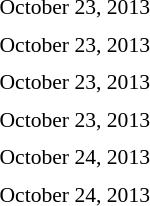<table style="font-size:90%">
<tr>
<td colspan=3>October 23, 2013</td>
</tr>
<tr>
<td width=150 align=right><strong></strong></td>
<td></td>
<td width=150></td>
</tr>
<tr>
<td colspan=3>October 23, 2013</td>
</tr>
<tr>
<td align=right><strong></strong></td>
<td></td>
<td></td>
</tr>
<tr>
<td colspan=3>October 23, 2013</td>
</tr>
<tr>
<td align=right><strong></strong></td>
<td></td>
<td></td>
</tr>
<tr>
<td colspan=3>October 23, 2013</td>
</tr>
<tr>
<td align=right><strong></strong></td>
<td></td>
<td></td>
</tr>
<tr>
<td colspan=3>October 24, 2013</td>
</tr>
<tr>
<td align=right><strong></strong></td>
<td></td>
<td></td>
</tr>
<tr>
<td colspan=3>October 24, 2013</td>
</tr>
<tr>
<td align=right></td>
<td></td>
<td><strong></strong></td>
</tr>
</table>
